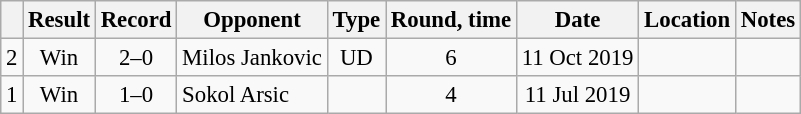<table class="wikitable" style="text-align:center; font-size:95%">
<tr>
<th></th>
<th>Result</th>
<th>Record</th>
<th>Opponent</th>
<th>Type</th>
<th>Round, time</th>
<th>Date</th>
<th>Location</th>
<th>Notes</th>
</tr>
<tr>
<td>2</td>
<td>Win</td>
<td>2–0</td>
<td align=left> Milos Jankovic</td>
<td>UD</td>
<td>6</td>
<td>11 Oct 2019</td>
<td align=left></td>
<td></td>
</tr>
<tr>
<td>1</td>
<td>Win</td>
<td>1–0</td>
<td align=left> Sokol Arsic</td>
<td></td>
<td>4</td>
<td>11 Jul 2019</td>
<td align=left></td>
<td></td>
</tr>
</table>
